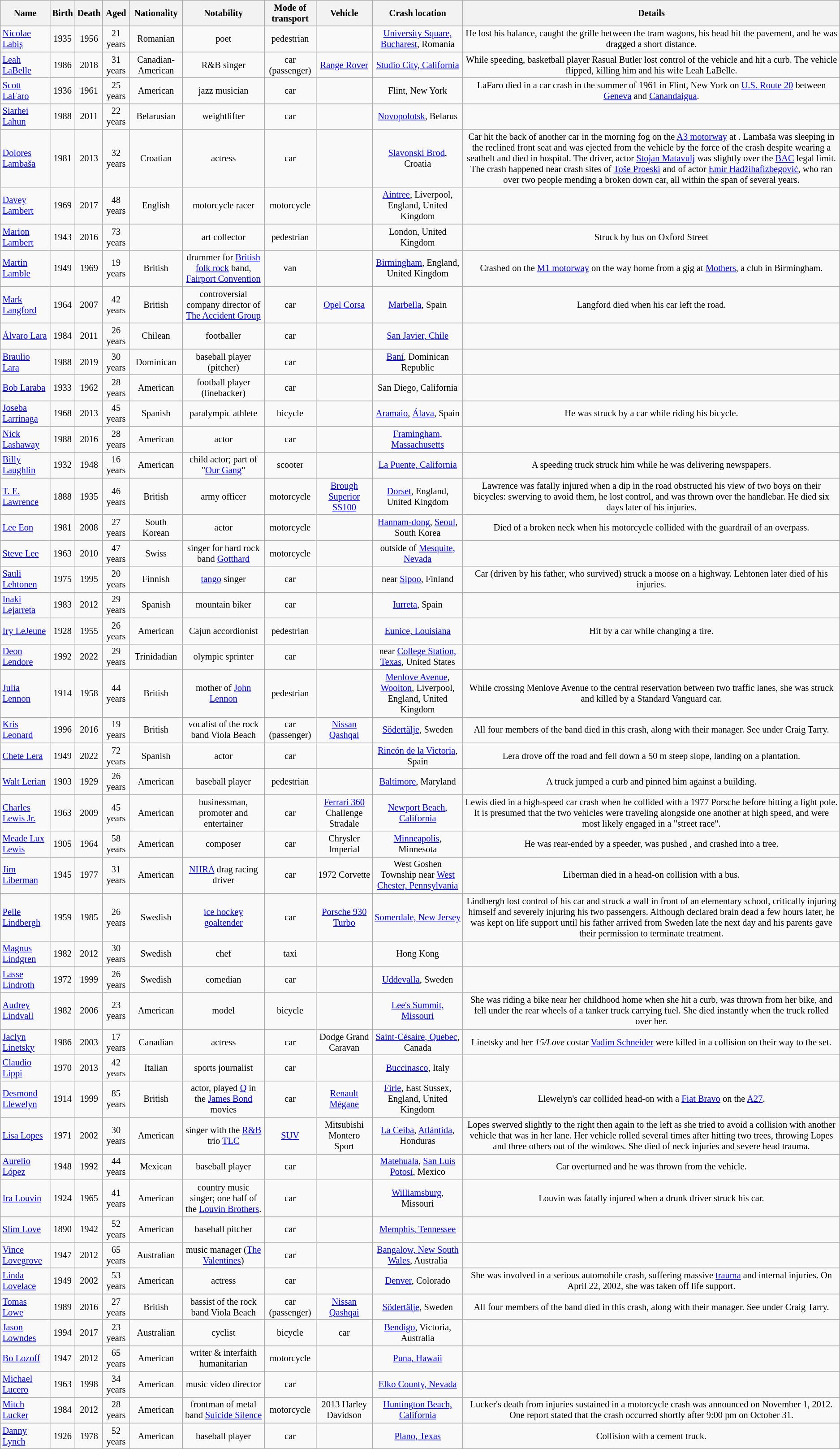<table class="wikitable sortable" style="text-align:center; font-size:85%">
<tr>
<th>Name</th>
<th>Birth</th>
<th>Death</th>
<th>Aged</th>
<th>Nationality</th>
<th>Notability</th>
<th>Mode of transport</th>
<th>Vehicle</th>
<th>Crash location</th>
<th>Details</th>
</tr>
<tr>
<td align="left"><a href='#'>Nicolae Labiș</a></td>
<td>1935</td>
<td>1956</td>
<td>21 years</td>
<td>Romanian</td>
<td>poet</td>
<td>pedestrian</td>
<td></td>
<td><a href='#'>University Square, Bucharest</a>, Romania</td>
<td>He lost his balance, caught the grille between the tram wagons, his head hit the pavement, and he was dragged a short distance.</td>
</tr>
<tr>
<td align="left"><a href='#'>Leah LaBelle</a></td>
<td>1986</td>
<td>2018</td>
<td>31 years</td>
<td>Canadian-American</td>
<td>R&B singer</td>
<td>car (passenger)</td>
<td><a href='#'>Range Rover</a></td>
<td><a href='#'>Studio City, California</a></td>
<td>While speeding, basketball player Rasual Butler lost control of the vehicle and hit a curb. The vehicle flipped, killing him and his wife Leah LaBelle.</td>
</tr>
<tr>
<td align="left"><a href='#'>Scott LaFaro</a></td>
<td>1936</td>
<td>1961</td>
<td>25 years</td>
<td>American</td>
<td>jazz musician</td>
<td>car</td>
<td></td>
<td>Flint, New York</td>
<td>LaFaro died in a car crash in the summer of 1961 in Flint, New York on <a href='#'>U.S. Route 20</a> between <a href='#'>Geneva</a> and <a href='#'>Canandaigua</a>.</td>
</tr>
<tr>
<td align="left"><a href='#'>Siarhei Lahun</a></td>
<td>1988</td>
<td>2011</td>
<td>22 years</td>
<td>Belarusian</td>
<td>weightlifter</td>
<td>car</td>
<td></td>
<td><a href='#'>Novopolotsk</a>, Belarus</td>
<td></td>
</tr>
<tr>
<td align="left"><a href='#'>Dolores Lambaša</a></td>
<td>1981</td>
<td>2013</td>
<td>32 years</td>
<td>Croatian</td>
<td>actress</td>
<td>car</td>
<td></td>
<td><a href='#'>Slavonski Brod</a>, Croatia</td>
<td>Car hit the back of another car in the morning fog on the <a href='#'>A3 motorway</a> at . Lambaša was sleeping in the reclined front seat and was ejected from the vehicle by the force of the crash despite wearing a seatbelt and died in hospital. The driver, actor <a href='#'>Stojan Matavulj</a> was slightly over the <a href='#'>BAC</a> legal limit. The crash happened near crash sites of <a href='#'>Toše Proeski</a> and of actor <a href='#'>Emir Hadžihafizbegović</a>, who ran over two people mending a broken down car, all within the span of several years.</td>
</tr>
<tr>
<td align="left"><a href='#'>Davey Lambert</a></td>
<td>1969</td>
<td>2017</td>
<td>48 years</td>
<td>English</td>
<td>motorcycle racer</td>
<td>motorcycle</td>
<td></td>
<td><a href='#'>Aintree</a>, Liverpool, England, United Kingdom</td>
<td></td>
</tr>
<tr>
<td align="left"><a href='#'>Marion Lambert</a></td>
<td>1943</td>
<td>2016</td>
<td>73 years</td>
<td></td>
<td>art collector</td>
<td>pedestrian</td>
<td></td>
<td>London, United Kingdom</td>
<td>Struck by bus on Oxford Street</td>
</tr>
<tr>
<td align="left"><a href='#'>Martin Lamble</a></td>
<td>1949</td>
<td>1969</td>
<td>19 years</td>
<td>British</td>
<td>drummer for <a href='#'>British folk rock</a> band, <a href='#'>Fairport Convention</a></td>
<td>van</td>
<td></td>
<td><a href='#'>Birmingham</a>, England, United Kingdom</td>
<td>Crashed on the <a href='#'>M1 motorway</a> on the way home from a gig at <a href='#'>Mothers</a>, a club in Birmingham.</td>
</tr>
<tr>
<td align="left"><a href='#'>Mark Langford</a></td>
<td>1964</td>
<td>2007</td>
<td>42 years</td>
<td>British</td>
<td>controversial company director of <a href='#'>The Accident Group</a></td>
<td>car</td>
<td><a href='#'>Opel Corsa</a></td>
<td><a href='#'>Marbella</a>, Spain</td>
<td>Langford died when his car left the road.</td>
</tr>
<tr>
<td align="left"><a href='#'>Álvaro Lara</a></td>
<td>1984</td>
<td>2011</td>
<td>26 years</td>
<td>Chilean</td>
<td>footballer</td>
<td>car</td>
<td></td>
<td><a href='#'>San Javier, Chile</a></td>
<td></td>
</tr>
<tr>
<td align="left"><a href='#'>Braulio Lara</a></td>
<td>1988</td>
<td>2019</td>
<td>30 years</td>
<td>Dominican</td>
<td>baseball player (pitcher)</td>
<td>car</td>
<td></td>
<td><a href='#'>Baní</a>, Dominican Republic</td>
<td></td>
</tr>
<tr>
<td align="left"><a href='#'>Bob Laraba</a></td>
<td>1933</td>
<td>1962</td>
<td>28 years</td>
<td>American</td>
<td>football player (linebacker)</td>
<td>car</td>
<td></td>
<td>San Diego, California</td>
<td></td>
</tr>
<tr>
<td align="left"><a href='#'>Joseba Larrinaga</a></td>
<td>1968</td>
<td>2013</td>
<td>45 years</td>
<td>Spanish</td>
<td>paralympic athlete</td>
<td>bicycle</td>
<td></td>
<td><a href='#'>Aramaio</a>, <a href='#'>Álava</a>, Spain</td>
<td>He was struck by a car while riding his bicycle.</td>
</tr>
<tr>
<td align="left"><a href='#'>Nick Lashaway</a></td>
<td>1988</td>
<td>2016</td>
<td>28 years</td>
<td>American</td>
<td>actor</td>
<td>car</td>
<td></td>
<td><a href='#'>Framingham, Massachusetts</a></td>
<td></td>
</tr>
<tr>
<td align="left"><a href='#'>Billy Laughlin</a></td>
<td>1932</td>
<td>1948</td>
<td>16 years</td>
<td>American</td>
<td>child actor; part of "<a href='#'>Our Gang</a>"</td>
<td>scooter</td>
<td></td>
<td><a href='#'>La Puente, California</a></td>
<td>A speeding truck struck him while he was delivering newspapers.</td>
</tr>
<tr>
<td align="left"><a href='#'>T. E. Lawrence</a></td>
<td>1888</td>
<td>1935</td>
<td>46 years</td>
<td>British</td>
<td>army officer</td>
<td>motorcycle</td>
<td><a href='#'>Brough Superior SS100</a></td>
<td><a href='#'>Dorset</a>, England, United Kingdom</td>
<td>Lawrence was fatally injured when a dip in the road obstructed his view of two boys on their bicycles: swerving to avoid them, he lost control, and was thrown over the handlebar. He died six days later of his injuries.</td>
</tr>
<tr>
<td align="left"><a href='#'>Lee Eon</a></td>
<td>1981</td>
<td>2008</td>
<td>27 years</td>
<td>South Korean</td>
<td>actor</td>
<td>motorcycle</td>
<td></td>
<td><a href='#'>Hannam-dong</a>, <a href='#'>Seoul</a>, South Korea</td>
<td>Died of a broken neck when his motorcycle collided with the guardrail of an overpass.</td>
</tr>
<tr>
<td align="left"><a href='#'>Steve Lee</a></td>
<td>1963</td>
<td>2010</td>
<td>47 years</td>
<td>Swiss</td>
<td>singer for hard rock band <a href='#'>Gotthard</a></td>
<td>motorcycle</td>
<td></td>
<td>outside of <a href='#'>Mesquite, Nevada</a></td>
<td></td>
</tr>
<tr>
<td align="left"><a href='#'>Sauli Lehtonen</a></td>
<td>1975</td>
<td>1995</td>
<td>20 years</td>
<td>Finnish</td>
<td><a href='#'>tango</a> singer</td>
<td>car</td>
<td></td>
<td>near <a href='#'>Sipoo</a>, Finland</td>
<td>Car (driven by his father, who survived) struck a moose on a highway. Lehtonen later died of his injuries.</td>
</tr>
<tr>
<td align="left"><a href='#'>Inaki Lejarreta</a></td>
<td>1983</td>
<td>2012</td>
<td>29 years</td>
<td>Spanish</td>
<td>mountain biker</td>
<td>car</td>
<td></td>
<td><a href='#'>Iurreta</a>, Spain</td>
<td></td>
</tr>
<tr>
<td align="left"><a href='#'>Iry LeJeune</a></td>
<td>1928</td>
<td>1955</td>
<td>26 years</td>
<td>American</td>
<td>Cajun accordionist</td>
<td>pedestrian</td>
<td></td>
<td><a href='#'>Eunice, Louisiana</a></td>
<td>Hit by a car while changing a tire.</td>
</tr>
<tr>
<td align="left"><a href='#'>Deon Lendore</a></td>
<td>1992</td>
<td>2022</td>
<td>29 years</td>
<td>Trinidadian</td>
<td>olympic sprinter</td>
<td>car</td>
<td></td>
<td>near <a href='#'>College Station, Texas</a>, United States</td>
<td></td>
</tr>
<tr>
<td align="left"><a href='#'>Julia Lennon</a></td>
<td>1914</td>
<td>1958</td>
<td>44 years</td>
<td>British</td>
<td>mother of <a href='#'>John Lennon</a></td>
<td>pedestrian</td>
<td></td>
<td><a href='#'>Menlove Avenue</a>, <a href='#'>Woolton</a>, Liverpool, England, United Kingdom</td>
<td>While crossing Menlove Avenue to the central reservation between two traffic lanes, she was struck and killed by a Standard Vanguard car.</td>
</tr>
<tr>
<td align="left"><a href='#'>Kris Leonard</a></td>
<td>1996</td>
<td>2016</td>
<td>19 years</td>
<td>British</td>
<td>vocalist of the rock band Viola Beach</td>
<td>car (passenger)</td>
<td><a href='#'>Nissan Qashqai</a></td>
<td><a href='#'>Södertälje</a>, Sweden</td>
<td>All four members of the band died in this crash, along with their manager. See under Craig Tarry.</td>
</tr>
<tr>
<td align="left"><a href='#'>Chete Lera</a></td>
<td>1949</td>
<td>2022</td>
<td>72 years</td>
<td>Spanish</td>
<td>actor</td>
<td>car</td>
<td></td>
<td><a href='#'>Rincón de la Victoria</a>, Spain</td>
<td>Lera drove off the road and fell down a 50 m steep slope, landing on a plantation.</td>
</tr>
<tr>
<td align="left"><a href='#'>Walt Lerian</a></td>
<td>1903</td>
<td>1929</td>
<td>26 years</td>
<td>American</td>
<td>baseball player</td>
<td>pedestrian</td>
<td></td>
<td><a href='#'>Baltimore</a>, Maryland</td>
<td>A truck jumped a curb and pinned him against a building.</td>
</tr>
<tr>
<td align="left"><a href='#'>Charles Lewis Jr.</a></td>
<td>1963</td>
<td>2009</td>
<td>45 years</td>
<td>American</td>
<td>businessman, promoter and entertainer</td>
<td>car</td>
<td><a href='#'>Ferrari 360</a> Challenge Stradale</td>
<td><a href='#'>Newport Beach, California</a></td>
<td>Lewis died in a high-speed car crash when he collided with a 1977 Porsche before hitting a light pole. It is presumed that the two vehicles were traveling alongside one another at high speed, and were most likely engaged in a "street race".</td>
</tr>
<tr>
<td align="left"><a href='#'>Meade Lux Lewis</a></td>
<td>1905</td>
<td>1964</td>
<td>58 years</td>
<td>American</td>
<td>composer</td>
<td>car</td>
<td>Chrysler Imperial</td>
<td><a href='#'>Minneapolis</a>, Minnesota</td>
<td>He was rear-ended by a speeder, was pushed , and crashed into a tree.</td>
</tr>
<tr>
<td align="left"><a href='#'>Jim Liberman</a></td>
<td>1945</td>
<td>1977</td>
<td>31 years</td>
<td>American</td>
<td><a href='#'>NHRA</a> drag racing driver</td>
<td>car</td>
<td>1972 Corvette</td>
<td>West Goshen Township near <a href='#'>West Chester, Pennsylvania</a></td>
<td>Liberman died in a head-on collision with a bus.</td>
</tr>
<tr>
<td align="left"><a href='#'>Pelle Lindbergh</a></td>
<td>1959</td>
<td>1985</td>
<td>26 years</td>
<td>Swedish</td>
<td><a href='#'>ice hockey</a> <a href='#'>goaltender</a></td>
<td>car</td>
<td><a href='#'>Porsche 930 Turbo</a></td>
<td><a href='#'>Somerdale, New Jersey</a></td>
<td>Lindbergh lost control of his car and struck a wall in front of an elementary school, critically injuring himself and severely injuring his two passengers. Although declared brain dead a few hours later, he was kept on life support until his father arrived from Sweden late the next day and his parents gave their permission to terminate treatment.</td>
</tr>
<tr>
<td align="left"><a href='#'>Magnus Lindgren</a></td>
<td>1982</td>
<td>2012</td>
<td>30 years</td>
<td>Swedish</td>
<td>chef</td>
<td>taxi</td>
<td></td>
<td>Hong Kong</td>
<td></td>
</tr>
<tr>
<td align="left"><a href='#'>Lasse Lindroth</a></td>
<td>1972</td>
<td>1999</td>
<td>26 years</td>
<td>Swedish</td>
<td>comedian</td>
<td>car</td>
<td></td>
<td><a href='#'>Uddevalla</a>, Sweden</td>
<td></td>
</tr>
<tr>
<td align="left"><a href='#'>Audrey Lindvall</a></td>
<td>1982</td>
<td>2006</td>
<td>23 years</td>
<td>American</td>
<td>model</td>
<td>bicycle</td>
<td></td>
<td><a href='#'>Lee's Summit, Missouri</a></td>
<td>She was riding a bike near her childhood home when she hit a curb, was thrown from her bike, and fell under the rear wheels of a tanker truck carrying fuel. She died instantly when the truck rolled over her.</td>
</tr>
<tr>
<td align="left"><a href='#'>Jaclyn Linetsky</a></td>
<td>1986</td>
<td>2003</td>
<td>17 years</td>
<td>Canadian</td>
<td>actress</td>
<td>car</td>
<td>Dodge Grand Caravan</td>
<td><a href='#'>Saint-Césaire, Quebec</a>, Canada</td>
<td>Linetsky and her <em>15/Love</em> costar <a href='#'>Vadim Schneider</a> were killed in a collision on their way to the set.</td>
</tr>
<tr>
<td align="left"><a href='#'>Claudio Lippi</a></td>
<td>1970</td>
<td>2013</td>
<td>42 years</td>
<td>Italian</td>
<td>sports journalist</td>
<td>car</td>
<td></td>
<td><a href='#'>Buccinasco</a>, Italy</td>
<td></td>
</tr>
<tr>
<td align="left"><a href='#'>Desmond Llewelyn</a></td>
<td>1914</td>
<td>1999</td>
<td>85 years</td>
<td>British</td>
<td>actor, played <a href='#'>Q</a> in the <a href='#'>James Bond</a> movies</td>
<td>car</td>
<td><a href='#'>Renault Mégane</a></td>
<td><a href='#'>Firle</a>, East Sussex, England, United Kingdom</td>
<td>Llewelyn's car collided head-on with a <a href='#'>Fiat Bravo</a> on the <a href='#'>A27</a>.</td>
</tr>
<tr>
<td align="left"><a href='#'>Lisa Lopes</a></td>
<td>1971</td>
<td>2002</td>
<td>30 years</td>
<td>American</td>
<td>singer with the <a href='#'>R&B</a> trio <a href='#'>TLC</a></td>
<td><a href='#'>SUV</a></td>
<td>Mitsubishi Montero Sport</td>
<td><a href='#'>La Ceiba</a>, <a href='#'>Atlántida</a>, Honduras</td>
<td>Lopes swerved slightly to the right then again to the left as she tried to avoid a collision with another vehicle that was in her lane. Her vehicle rolled several times after hitting two trees, throwing Lopes and three others out of the windows. She died of neck injuries and severe head trauma.</td>
</tr>
<tr>
<td align="left"><a href='#'>Aurelio López</a></td>
<td>1948</td>
<td>1992</td>
<td>44 years</td>
<td>Mexican</td>
<td>baseball player</td>
<td>car</td>
<td></td>
<td><a href='#'>Matehuala</a>, <a href='#'>San Luis Potosí</a>, Mexico</td>
<td>Car overturned and he was thrown from the vehicle.</td>
</tr>
<tr>
<td align="left"><a href='#'>Ira Louvin</a></td>
<td>1924</td>
<td>1965</td>
<td>41 years</td>
<td>American</td>
<td>country music singer; one half of the <a href='#'>Louvin Brothers</a>.</td>
<td>car</td>
<td></td>
<td><a href='#'>Williamsburg</a>, Missouri</td>
<td>Louvin was fatally injured when a drunk driver struck his car.</td>
</tr>
<tr>
<td align="left"><a href='#'>Slim Love</a></td>
<td>1890</td>
<td>1942</td>
<td>52 years</td>
<td>American</td>
<td>baseball pitcher</td>
<td>car</td>
<td></td>
<td><a href='#'>Memphis, Tennessee</a></td>
<td></td>
</tr>
<tr>
<td align="left"><a href='#'>Vince Lovegrove</a></td>
<td>1947</td>
<td>2012</td>
<td>65 years</td>
<td>Australian</td>
<td>music manager (<a href='#'>The Valentines</a>)</td>
<td>car</td>
<td></td>
<td><a href='#'>Bangalow, New South Wales</a>, Australia</td>
<td></td>
</tr>
<tr>
<td align="left"><a href='#'>Linda Lovelace</a></td>
<td>1949</td>
<td>2002</td>
<td>53 years</td>
<td>American</td>
<td>actress</td>
<td>car</td>
<td></td>
<td><a href='#'>Denver</a>, Colorado</td>
<td>She was involved in a serious automobile crash, suffering massive <a href='#'>trauma</a> and internal injuries. On April 22, 2002, she was taken off life support.</td>
</tr>
<tr>
<td align="left"><a href='#'>Tomas Lowe</a></td>
<td>1989</td>
<td>2016</td>
<td>27 years</td>
<td>British</td>
<td>bassist of the rock band Viola Beach</td>
<td>car (passenger)</td>
<td><a href='#'>Nissan Qashqai</a></td>
<td><a href='#'>Södertälje</a>, Sweden</td>
<td>All four members of the band died in this crash, along with their manager. See under Craig Tarry.</td>
</tr>
<tr>
<td align="left"><a href='#'>Jason Lowndes</a></td>
<td>1994</td>
<td>2017</td>
<td>23 years</td>
<td>Australian</td>
<td>cyclist</td>
<td>bicycle</td>
<td>car</td>
<td><a href='#'>Bendigo</a>, Victoria, Australia</td>
<td></td>
</tr>
<tr>
<td align="left"><a href='#'>Bo Lozoff</a></td>
<td>1947</td>
<td>2012</td>
<td>65 years</td>
<td>American</td>
<td>writer & interfaith humanitarian</td>
<td>motorcycle</td>
<td></td>
<td><a href='#'>Puna, Hawaii</a></td>
<td></td>
</tr>
<tr>
<td align="left"><a href='#'>Michael Lucero</a></td>
<td>1963</td>
<td>1998</td>
<td>34 years</td>
<td>American</td>
<td>music video director</td>
<td>car</td>
<td></td>
<td><a href='#'>Elko County, Nevada</a></td>
<td></td>
</tr>
<tr>
<td align="left"><a href='#'>Mitch Lucker</a></td>
<td>1984</td>
<td>2012</td>
<td>28 years</td>
<td>American</td>
<td>frontman of metal band <a href='#'>Suicide Silence</a></td>
<td>motorcycle</td>
<td>2013 Harley Davidson</td>
<td><a href='#'>Huntington Beach, California</a></td>
<td>Lucker's death from injuries sustained in a motorcycle crash was announced on November 1, 2012. One report stated that the crash occurred shortly after 9:00 pm on October 31.</td>
</tr>
<tr>
<td align="left"><a href='#'>Danny Lynch</a></td>
<td>1926</td>
<td>1978</td>
<td>52 years</td>
<td>American</td>
<td>baseball player</td>
<td>car</td>
<td></td>
<td><a href='#'>Plano, Texas</a></td>
<td>Collision with a cement truck.</td>
</tr>
</table>
